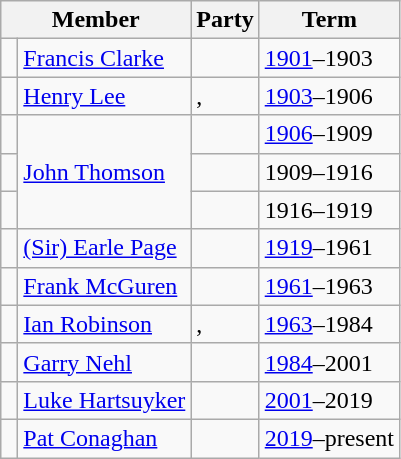<table class="wikitable">
<tr>
<th colspan="2">Member</th>
<th>Party</th>
<th>Term</th>
</tr>
<tr>
<td> </td>
<td><a href='#'>Francis Clarke</a></td>
<td></td>
<td><a href='#'>1901</a>–1903</td>
</tr>
<tr>
<td> </td>
<td><a href='#'>Henry Lee</a></td>
<td>, </td>
<td><a href='#'>1903</a>–1906</td>
</tr>
<tr>
<td> </td>
<td rowspan="3"><a href='#'>John Thomson</a></td>
<td></td>
<td><a href='#'>1906</a>–1909</td>
</tr>
<tr>
<td> </td>
<td></td>
<td>1909–1916</td>
</tr>
<tr>
<td> </td>
<td></td>
<td>1916–1919</td>
</tr>
<tr>
<td> </td>
<td><a href='#'>(Sir) Earle Page</a></td>
<td></td>
<td><a href='#'>1919</a>–1961</td>
</tr>
<tr>
<td> </td>
<td><a href='#'>Frank McGuren</a></td>
<td></td>
<td><a href='#'>1961</a>–1963</td>
</tr>
<tr>
<td> </td>
<td><a href='#'>Ian Robinson</a></td>
<td>, </td>
<td><a href='#'>1963</a>–1984</td>
</tr>
<tr>
<td> </td>
<td><a href='#'>Garry Nehl</a></td>
<td></td>
<td><a href='#'>1984</a>–2001</td>
</tr>
<tr>
<td> </td>
<td><a href='#'>Luke Hartsuyker</a></td>
<td></td>
<td><a href='#'>2001</a>–2019</td>
</tr>
<tr>
<td> </td>
<td><a href='#'>Pat Conaghan</a></td>
<td></td>
<td><a href='#'>2019</a>–present</td>
</tr>
</table>
